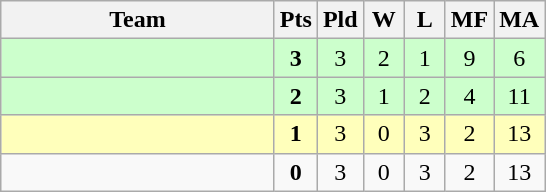<table class=wikitable style="text-align:center">
<tr>
<th width=175>Team</th>
<th width=20>Pts</th>
<th width=20>Pld</th>
<th width=20>W</th>
<th width=20>L</th>
<th width=20>MF</th>
<th width=20>MA</th>
</tr>
<tr bgcolor=#ccffcc>
<td style="text-align:left"></td>
<td><strong>3</strong></td>
<td>3</td>
<td>2</td>
<td>1</td>
<td>9</td>
<td>6</td>
</tr>
<tr bgcolor=#ccffcc>
<td style="text-align:left"></td>
<td><strong>2</strong></td>
<td>3</td>
<td>1</td>
<td>2</td>
<td>4</td>
<td>11</td>
</tr>
<tr bgcolor=#ffffbb>
<td style="text-align:left"></td>
<td><strong>1</strong></td>
<td>3</td>
<td>0</td>
<td>3</td>
<td>2</td>
<td>13</td>
</tr>
<tr>
<td style="text-align:left"></td>
<td><strong>0</strong></td>
<td>3</td>
<td>0</td>
<td>3</td>
<td>2</td>
<td>13</td>
</tr>
</table>
